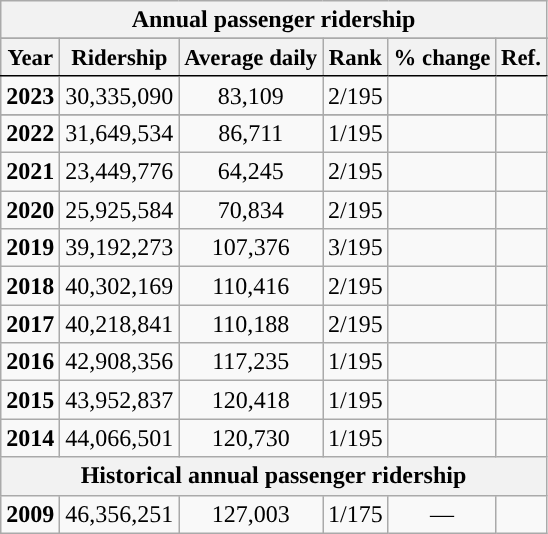<table class="wikitable sortable" style="text-align:right;">
<tr>
<th colspan="6" style="background-color:#">Annual passenger ridership</th>
</tr>
<tr style="font-size:95%; text-align:center">
</tr>
<tr style="font-size:95%; text-align:center">
<th style="border-bottom:1px solid black">Year</th>
<th style="border-bottom:1px solid black">Ridership</th>
<th style="border-bottom:1px solid black">Average daily</th>
<th style="border-bottom:1px solid black">Rank</th>
<th style="border-bottom:1px solid black">% change</th>
<th style="border-bottom:1px solid black">Ref.</th>
</tr>
<tr style="text-align:center;">
<td><strong>2023</strong></td>
<td>30,335,090</td>
<td>83,109</td>
<td>2/195</td>
<td></td>
<td></td>
</tr>
<tr>
</tr>
<tr style="text-align:center;">
<td><strong>2022</strong></td>
<td>31,649,534</td>
<td>86,711</td>
<td>1/195</td>
<td></td>
<td></td>
</tr>
<tr style="text-align:center;">
<td><strong>2021</strong></td>
<td>23,449,776</td>
<td>64,245</td>
<td>2/195</td>
<td></td>
<td></td>
</tr>
<tr style="text-align:center;">
<td><strong>2020</strong></td>
<td>25,925,584</td>
<td>70,834</td>
<td>2/195</td>
<td></td>
<td></td>
</tr>
<tr style="text-align:center;">
<td><strong>2019</strong></td>
<td>39,192,273</td>
<td>107,376</td>
<td>3/195</td>
<td></td>
<td></td>
</tr>
<tr style="text-align:center;">
<td><strong>2018</strong></td>
<td>40,302,169</td>
<td>110,416</td>
<td>2/195</td>
<td></td>
<td></td>
</tr>
<tr style="text-align:center;">
<td><strong>2017</strong></td>
<td>40,218,841</td>
<td>110,188</td>
<td>2/195</td>
<td></td>
<td></td>
</tr>
<tr style="text-align:center;">
<td><strong>2016</strong></td>
<td>42,908,356</td>
<td>117,235</td>
<td>1/195</td>
<td></td>
<td></td>
</tr>
<tr style="text-align:center;">
<td><strong>2015</strong></td>
<td>43,952,837</td>
<td>120,418</td>
<td>1/195</td>
<td></td>
<td></td>
</tr>
<tr style="text-align:center;">
<td><strong>2014</strong></td>
<td>44,066,501</td>
<td>120,730</td>
<td>1/195</td>
<td></td>
<td></td>
</tr>
<tr>
<th colspan="6" style="background-color:#">Historical annual passenger ridership</th>
</tr>
<tr style="text-align:center;">
<td><strong>2009</strong></td>
<td>46,356,251</td>
<td>127,003</td>
<td>1/175</td>
<td>—</td>
<td></td>
</tr>
</table>
